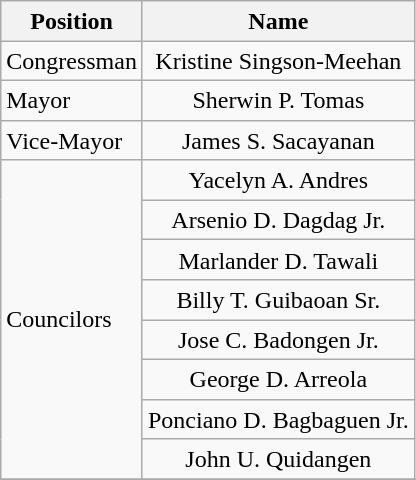<table class="wikitable" style="line-height:1.20em; font-size:100%;">
<tr>
<th>Position</th>
<th>Name</th>
</tr>
<tr>
<td>Congressman</td>
<td style="text-align:center;">Kristine Singson-Meehan</td>
</tr>
<tr>
<td>Mayor</td>
<td style="text-align:center;">Sherwin P. Tomas</td>
</tr>
<tr>
<td>Vice-Mayor</td>
<td style="text-align:center;">James S. Sacayanan</td>
</tr>
<tr>
<td rowspan=8>Councilors</td>
<td style="text-align:center;">Yacelyn A. Andres</td>
</tr>
<tr>
<td style="text-align:center;">Arsenio D. Dagdag Jr.</td>
</tr>
<tr>
<td style="text-align:center;">Marlander D. Tawali</td>
</tr>
<tr>
<td style="text-align:center;">Billy T. Guibaoan Sr.</td>
</tr>
<tr>
<td style="text-align:center;">Jose C. Badongen Jr.</td>
</tr>
<tr>
<td style="text-align:center;">George D. Arreola</td>
</tr>
<tr>
<td style="text-align:center;">Ponciano D. Bagbaguen Jr.</td>
</tr>
<tr>
<td style="text-align:center;">John U. Quidangen</td>
</tr>
<tr>
</tr>
</table>
